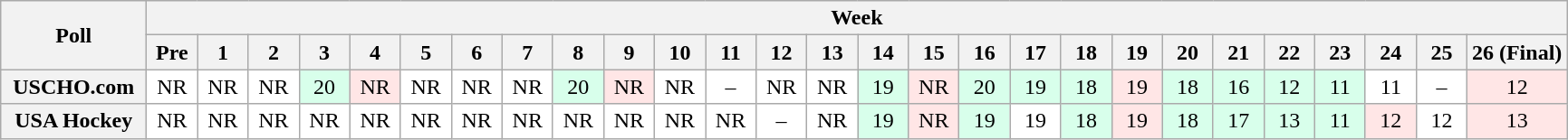<table class="wikitable" style="white-space:nowrap;">
<tr>
<th scope="col" width="100" rowspan="2">Poll</th>
<th colspan="28">Week</th>
</tr>
<tr>
<th scope="col" width="30">Pre</th>
<th scope="col" width="30">1</th>
<th scope="col" width="30">2</th>
<th scope="col" width="30">3</th>
<th scope="col" width="30">4</th>
<th scope="col" width="30">5</th>
<th scope="col" width="30">6</th>
<th scope="col" width="30">7</th>
<th scope="col" width="30">8</th>
<th scope="col" width="30">9</th>
<th scope="col" width="30">10</th>
<th scope="col" width="30">11</th>
<th scope="col" width="30">12</th>
<th scope="col" width="30">13</th>
<th scope="col" width="30">14</th>
<th scope="col" width="30">15</th>
<th scope="col" width="30">16</th>
<th scope="col" width="30">17</th>
<th scope="col" width="30">18</th>
<th scope="col" width="30">19</th>
<th scope="col" width="30">20</th>
<th scope="col" width="30">21</th>
<th scope="col" width="30">22</th>
<th scope="col" width="30">23</th>
<th scope="col" width="30">24</th>
<th scope="col" width="30">25</th>
<th scope="col" width="30">26 (Final)</th>
</tr>
<tr style="text-align:center;">
<th>USCHO.com</th>
<td bgcolor=FFFFFF>NR</td>
<td bgcolor=FFFFFF>NR</td>
<td bgcolor=FFFFFF>NR</td>
<td bgcolor=D8FFEB>20</td>
<td bgcolor=FFE6E6>NR</td>
<td bgcolor=FFFFFF>NR</td>
<td bgcolor=FFFFFF>NR</td>
<td bgcolor=FFFFFF>NR</td>
<td bgcolor=D8FFEB>20</td>
<td bgcolor=FFE6E6>NR</td>
<td bgcolor=FFFFFF>NR</td>
<td bgcolor=FFFFFF>–</td>
<td bgcolor=FFFFFF>NR</td>
<td bgcolor=FFFFFF>NR</td>
<td bgcolor=D8FFEB>19</td>
<td bgcolor=FFE6E6>NR</td>
<td bgcolor=D8FFEB>20</td>
<td bgcolor=D8FFEB>19</td>
<td bgcolor=D8FFEB>18</td>
<td bgcolor=FFE6E6>19</td>
<td bgcolor=D8FFEB>18</td>
<td bgcolor=D8FFEB>16</td>
<td bgcolor=D8FFEB>12</td>
<td bgcolor=D8FFEB>11</td>
<td bgcolor=FFFFFF>11</td>
<td bgcolor=FFFFFF>–</td>
<td bgcolor=FFE6E6>12</td>
</tr>
<tr style="text-align:center;">
<th>USA Hockey</th>
<td bgcolor=FFFFFF>NR</td>
<td bgcolor=FFFFFF>NR</td>
<td bgcolor=FFFFFF>NR</td>
<td bgcolor=FFFFFF>NR</td>
<td bgcolor=FFFFFF>NR</td>
<td bgcolor=FFFFFF>NR</td>
<td bgcolor=FFFFFF>NR</td>
<td bgcolor=FFFFFF>NR</td>
<td bgcolor=FFFFFF>NR</td>
<td bgcolor=FFFFFF>NR</td>
<td bgcolor=FFFFFF>NR</td>
<td bgcolor=FFFFFF>NR</td>
<td bgcolor=FFFFFF>–</td>
<td bgcolor=FFFFFF>NR</td>
<td bgcolor=D8FFEB>19</td>
<td bgcolor=FFE6E6>NR</td>
<td bgcolor=D8FFEB>19</td>
<td bgcolor=FFFFFF>19</td>
<td bgcolor=D8FFEB>18</td>
<td bgcolor=FFE6E6>19</td>
<td bgcolor=D8FFEB>18</td>
<td bgcolor=D8FFEB>17</td>
<td bgcolor=D8FFEB>13</td>
<td bgcolor=D8FFEB>11</td>
<td bgcolor=FFE6E6>12</td>
<td bgcolor=FFFFFF>12</td>
<td bgcolor=FFE6E6>13</td>
</tr>
</table>
